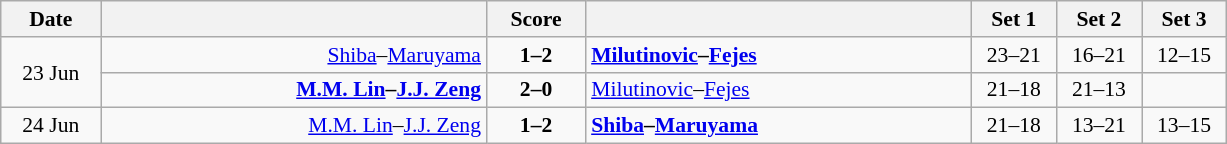<table class="wikitable" style="text-align: center; font-size:90% ">
<tr>
<th width="60">Date</th>
<th align="right" width="250"></th>
<th width="60">Score</th>
<th align="left" width="250"></th>
<th width="50">Set 1</th>
<th width="50">Set 2</th>
<th width="50">Set 3</th>
</tr>
<tr>
<td rowspan=2>23 Jun</td>
<td align=right><a href='#'>Shiba</a>–<a href='#'>Maruyama</a> </td>
<td align=center><strong>1–2</strong></td>
<td align=left><strong> <a href='#'>Milutinovic</a>–<a href='#'>Fejes</a></strong></td>
<td>23–21</td>
<td>16–21</td>
<td>12–15</td>
</tr>
<tr>
<td align=right><strong><a href='#'>M.M. Lin</a>–<a href='#'>J.J. Zeng</a> </strong></td>
<td align=center><strong>2–0</strong></td>
<td align=left> <a href='#'>Milutinovic</a>–<a href='#'>Fejes</a></td>
<td>21–18</td>
<td>21–13</td>
<td></td>
</tr>
<tr>
<td>24 Jun</td>
<td align=right><a href='#'>M.M. Lin</a>–<a href='#'>J.J. Zeng</a> </td>
<td align=center><strong>1–2</strong></td>
<td align=left><strong> <a href='#'>Shiba</a>–<a href='#'>Maruyama</a></strong></td>
<td>21–18</td>
<td>13–21</td>
<td>13–15</td>
</tr>
</table>
